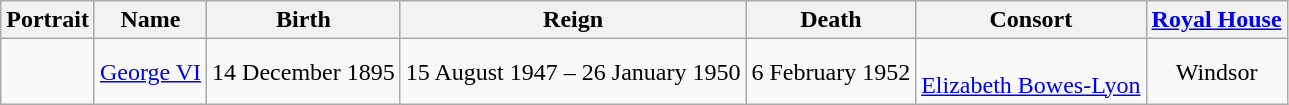<table class="wikitable" style="text-align: center;">
<tr>
<th>Portrait</th>
<th>Name</th>
<th>Birth</th>
<th>Reign</th>
<th>Death</th>
<th>Consort</th>
<th><a href='#'>Royal House</a></th>
</tr>
<tr>
<td></td>
<td><a href='#'>George VI</a></td>
<td>14 December 1895</td>
<td>15 August 1947 – 26 January 1950</td>
<td>6 February 1952</td>
<td><br><a href='#'>Elizabeth Bowes-Lyon</a></td>
<td>Windsor</td>
</tr>
</table>
